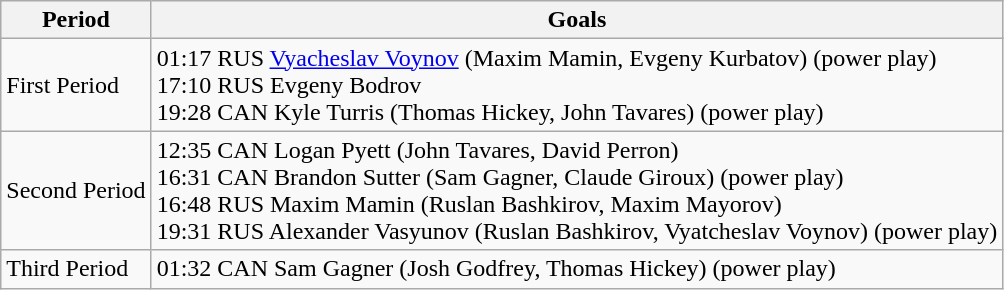<table class="wikitable">
<tr>
<th>Period</th>
<th>Goals</th>
</tr>
<tr>
<td>First Period</td>
<td>01:17 RUS <a href='#'>Vyacheslav Voynov</a> (Maxim Mamin, Evgeny Kurbatov) (power play)<br>17:10 RUS Evgeny Bodrov<br>19:28 CAN Kyle Turris (Thomas Hickey, John Tavares) (power play)</td>
</tr>
<tr>
<td>Second Period</td>
<td>12:35 CAN Logan Pyett (John Tavares, David Perron)<br>16:31 CAN Brandon Sutter (Sam Gagner, Claude Giroux) (power play)<br>16:48 RUS Maxim Mamin (Ruslan Bashkirov, Maxim Mayorov)<br>19:31 RUS Alexander Vasyunov (Ruslan Bashkirov, Vyatcheslav Voynov) (power play)</td>
</tr>
<tr>
<td>Third Period</td>
<td>01:32 CAN Sam Gagner (Josh Godfrey, Thomas Hickey) (power play)</td>
</tr>
</table>
